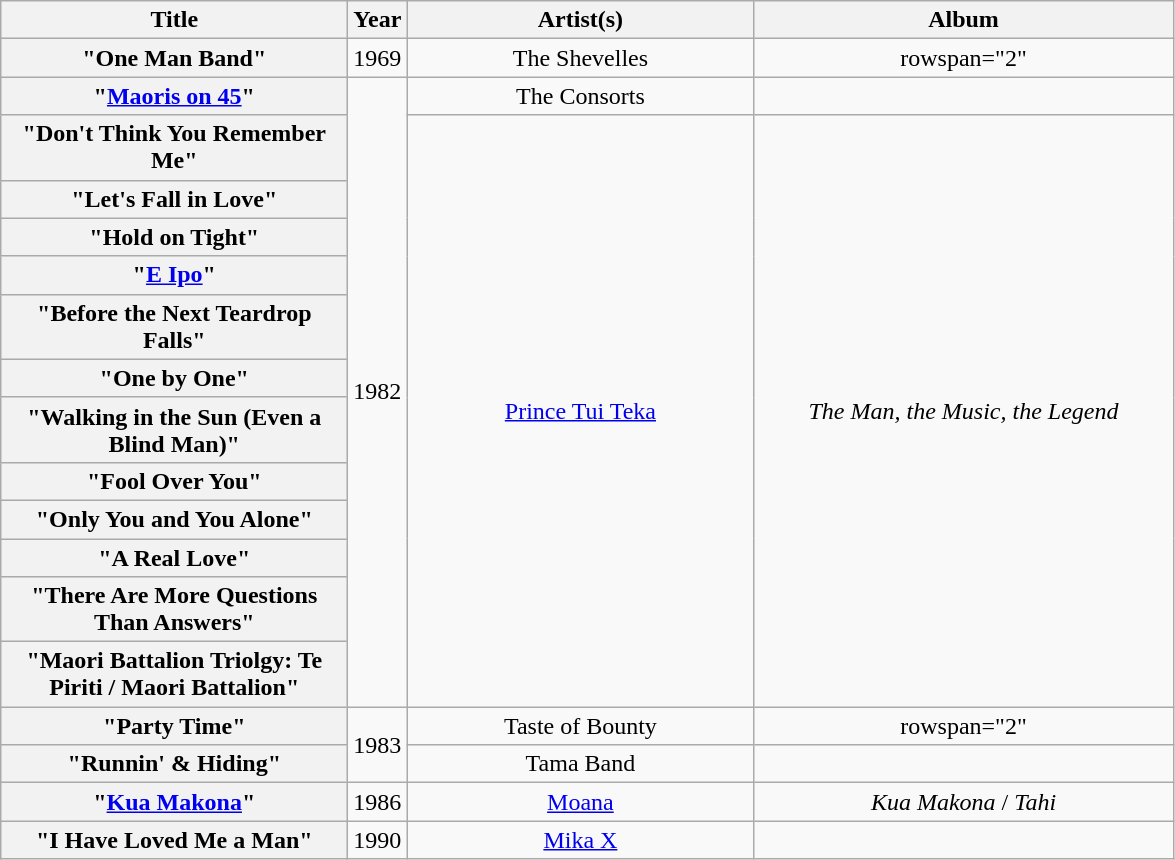<table class="wikitable plainrowheaders" style="text-align:center;">
<tr>
<th scope="col" style="width:14em;">Title</th>
<th scope="col" style="width:1em;">Year</th>
<th scope="col" style="width:14em;">Artist(s)</th>
<th scope="col" style="width:17em;">Album</th>
</tr>
<tr>
<th scope="row">"One Man Band"</th>
<td>1969</td>
<td>The Shevelles</td>
<td>rowspan="2" </td>
</tr>
<tr>
<th scope="row">"<a href='#'>Maoris on 45</a>"</th>
<td rowspan="13">1982</td>
<td>The Consorts</td>
</tr>
<tr>
<th scope="row">"Don't Think You Remember Me"</th>
<td rowspan="12"><a href='#'>Prince Tui Teka</a></td>
<td rowspan="12"><em>The Man, the Music, the Legend</em></td>
</tr>
<tr>
<th scope="row">"Let's Fall in Love"</th>
</tr>
<tr>
<th scope="row">"Hold on Tight"</th>
</tr>
<tr>
<th scope="row">"<a href='#'>E Ipo</a>"</th>
</tr>
<tr>
<th scope="row">"Before the Next Teardrop Falls"</th>
</tr>
<tr>
<th scope="row">"One by One"</th>
</tr>
<tr>
<th scope="row">"Walking in the Sun (Even a Blind Man)"</th>
</tr>
<tr>
<th scope="row">"Fool Over You"</th>
</tr>
<tr>
<th scope="row">"Only You and You Alone"</th>
</tr>
<tr>
<th scope="row">"A Real Love"</th>
</tr>
<tr>
<th scope="row">"There Are More Questions Than Answers"</th>
</tr>
<tr>
<th scope="row">"Maori Battalion Triolgy: Te Piriti / Maori Battalion"</th>
</tr>
<tr>
<th scope="row">"Party Time"</th>
<td rowspan="2">1983</td>
<td>Taste of Bounty</td>
<td>rowspan="2" </td>
</tr>
<tr>
<th scope="row">"Runnin' & Hiding"</th>
<td>Tama Band</td>
</tr>
<tr>
<th scope="row">"<a href='#'>Kua Makona</a>"</th>
<td>1986</td>
<td><a href='#'>Moana</a></td>
<td><em>Kua Makona</em> / <em>Tahi</em></td>
</tr>
<tr>
<th scope="row">"I Have Loved Me a Man"</th>
<td>1990</td>
<td><a href='#'>Mika X</a></td>
<td></td>
</tr>
</table>
